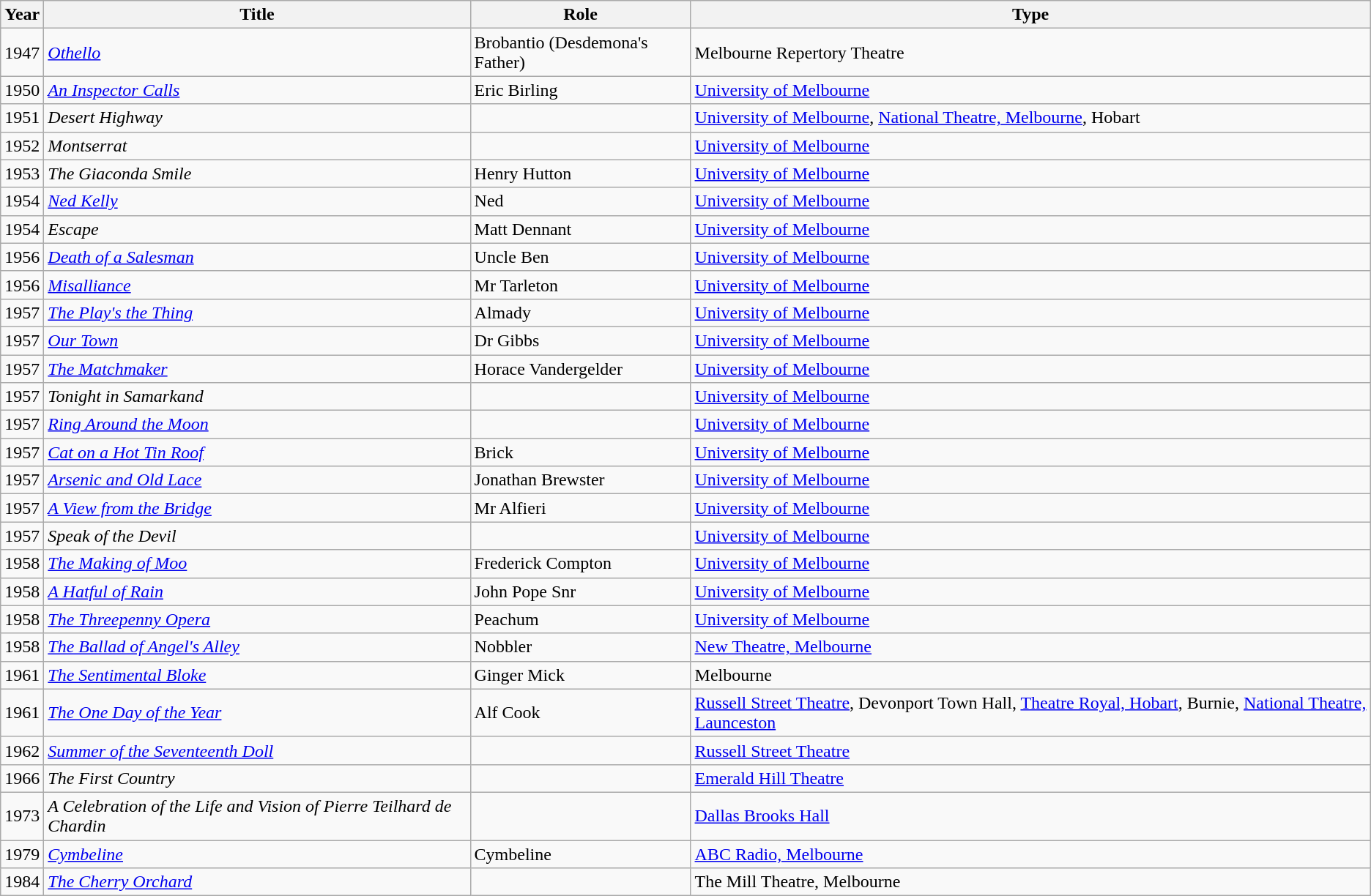<table class="wikitable">
<tr>
<th>Year</th>
<th>Title</th>
<th>Role</th>
<th>Type</th>
</tr>
<tr>
<td>1947</td>
<td><em><a href='#'>Othello</a></em></td>
<td>Brobantio (Desdemona's Father)</td>
<td>Melbourne Repertory Theatre</td>
</tr>
<tr>
<td>1950</td>
<td><em><a href='#'>An Inspector Calls</a></em></td>
<td>Eric Birling</td>
<td><a href='#'>University of Melbourne</a></td>
</tr>
<tr>
<td>1951</td>
<td><em>Desert Highway</em></td>
<td></td>
<td><a href='#'>University of Melbourne</a>,  <a href='#'>National Theatre, Melbourne</a>, Hobart</td>
</tr>
<tr>
<td>1952</td>
<td><em>Montserrat</em></td>
<td></td>
<td><a href='#'>University of Melbourne</a></td>
</tr>
<tr>
<td>1953</td>
<td><em>The Giaconda Smile</em></td>
<td>Henry Hutton</td>
<td><a href='#'>University of Melbourne</a></td>
</tr>
<tr>
<td>1954</td>
<td><em><a href='#'>Ned Kelly</a></em></td>
<td>Ned</td>
<td><a href='#'>University of Melbourne</a></td>
</tr>
<tr>
<td>1954</td>
<td><em>Escape</em></td>
<td>Matt Dennant</td>
<td><a href='#'>University of Melbourne</a></td>
</tr>
<tr>
<td>1956</td>
<td><em><a href='#'>Death of a Salesman</a></em></td>
<td>Uncle Ben</td>
<td><a href='#'>University of Melbourne</a></td>
</tr>
<tr>
<td>1956</td>
<td><em><a href='#'>Misalliance</a></em></td>
<td>Mr Tarleton</td>
<td><a href='#'>University of Melbourne</a></td>
</tr>
<tr>
<td>1957</td>
<td><em><a href='#'>The Play's the Thing</a></em></td>
<td>Almady</td>
<td><a href='#'>University of Melbourne</a></td>
</tr>
<tr>
<td>1957</td>
<td><em><a href='#'>Our Town</a></em></td>
<td>Dr Gibbs</td>
<td><a href='#'>University of Melbourne</a></td>
</tr>
<tr>
<td>1957</td>
<td><em><a href='#'>The Matchmaker</a></em></td>
<td>Horace Vandergelder</td>
<td><a href='#'>University of Melbourne</a></td>
</tr>
<tr>
<td>1957</td>
<td><em>Tonight in Samarkand</em></td>
<td></td>
<td><a href='#'>University of Melbourne</a></td>
</tr>
<tr>
<td>1957</td>
<td><em><a href='#'>Ring Around the Moon</a></em></td>
<td></td>
<td><a href='#'>University of Melbourne</a></td>
</tr>
<tr>
<td>1957</td>
<td><em><a href='#'>Cat on a Hot Tin Roof</a></em></td>
<td>Brick</td>
<td><a href='#'>University of Melbourne</a></td>
</tr>
<tr>
<td>1957</td>
<td><em><a href='#'>Arsenic and Old Lace</a></em></td>
<td>Jonathan Brewster</td>
<td><a href='#'>University of Melbourne</a></td>
</tr>
<tr>
<td>1957</td>
<td><em><a href='#'>A View from the Bridge</a></em></td>
<td>Mr Alfieri</td>
<td><a href='#'>University of Melbourne</a></td>
</tr>
<tr>
<td>1957</td>
<td><em>Speak of the Devil</em></td>
<td></td>
<td><a href='#'>University of Melbourne</a></td>
</tr>
<tr>
<td>1958</td>
<td><em><a href='#'>The Making of Moo</a></em></td>
<td>Frederick Compton</td>
<td><a href='#'>University of Melbourne</a></td>
</tr>
<tr>
<td>1958</td>
<td><em><a href='#'>A Hatful of Rain</a></em></td>
<td>John Pope Snr</td>
<td><a href='#'>University of Melbourne</a></td>
</tr>
<tr>
<td>1958</td>
<td><em><a href='#'>The Threepenny Opera</a></em></td>
<td>Peachum</td>
<td><a href='#'>University of Melbourne</a></td>
</tr>
<tr>
<td>1958</td>
<td><em><a href='#'>The Ballad of Angel's Alley</a></em></td>
<td>Nobbler</td>
<td><a href='#'>New Theatre, Melbourne</a></td>
</tr>
<tr>
<td>1961</td>
<td><em><a href='#'>The Sentimental Bloke</a></em></td>
<td>Ginger Mick</td>
<td>Melbourne</td>
</tr>
<tr>
<td>1961</td>
<td><em><a href='#'>The One Day of the Year</a></em></td>
<td>Alf Cook</td>
<td><a href='#'>Russell Street Theatre</a>, Devonport Town Hall, <a href='#'>Theatre Royal, Hobart</a>, Burnie, <a href='#'>National Theatre, Launceston</a></td>
</tr>
<tr>
<td>1962</td>
<td><em><a href='#'>Summer of the Seventeenth Doll</a></em></td>
<td></td>
<td><a href='#'>Russell Street Theatre</a></td>
</tr>
<tr>
<td>1966</td>
<td><em>The First Country</em></td>
<td></td>
<td><a href='#'>Emerald Hill Theatre</a></td>
</tr>
<tr>
<td>1973</td>
<td><em>A Celebration of the Life and Vision of Pierre Teilhard de Chardin</em></td>
<td></td>
<td><a href='#'>Dallas Brooks Hall</a></td>
</tr>
<tr>
<td>1979</td>
<td><em><a href='#'>Cymbeline</a></em></td>
<td>Cymbeline</td>
<td><a href='#'>ABC Radio, Melbourne</a></td>
</tr>
<tr>
<td>1984</td>
<td><em><a href='#'>The Cherry Orchard</a></em></td>
<td></td>
<td>The Mill Theatre, Melbourne</td>
</tr>
</table>
